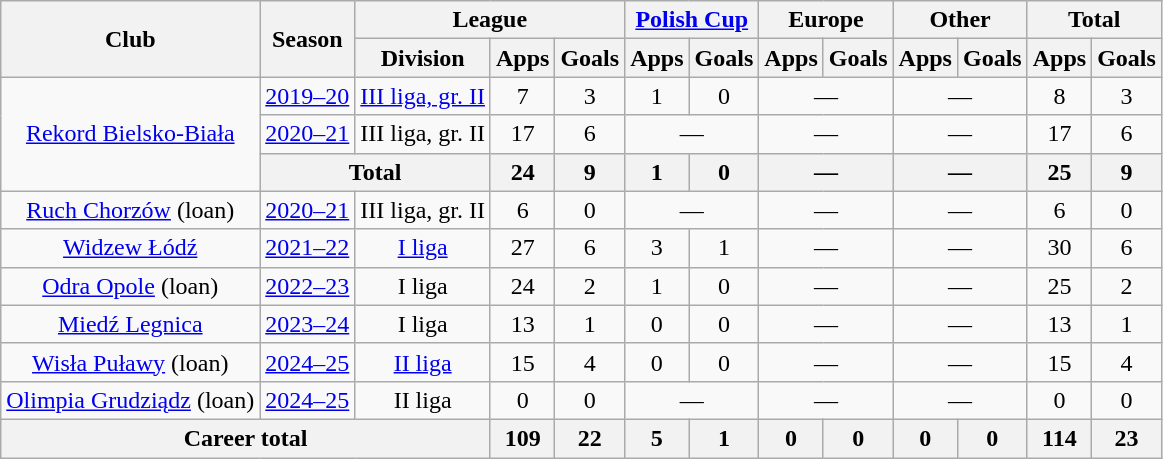<table class="wikitable" style="text-align: center;">
<tr>
<th rowspan="2">Club</th>
<th rowspan="2">Season</th>
<th colspan="3">League</th>
<th colspan="2"><a href='#'>Polish Cup</a></th>
<th colspan="2">Europe</th>
<th colspan="2">Other</th>
<th colspan="2">Total</th>
</tr>
<tr>
<th>Division</th>
<th>Apps</th>
<th>Goals</th>
<th>Apps</th>
<th>Goals</th>
<th>Apps</th>
<th>Goals</th>
<th>Apps</th>
<th>Goals</th>
<th>Apps</th>
<th>Goals</th>
</tr>
<tr>
<td rowspan="3"><a href='#'>Rekord Bielsko-Biała</a></td>
<td><a href='#'>2019–20</a></td>
<td><a href='#'>III liga, gr. II</a></td>
<td>7</td>
<td>3</td>
<td>1</td>
<td>0</td>
<td colspan="2">—</td>
<td colspan="2">—</td>
<td>8</td>
<td>3</td>
</tr>
<tr>
<td><a href='#'>2020–21</a></td>
<td>III liga, gr. II</td>
<td>17</td>
<td>6</td>
<td colspan="2">—</td>
<td colspan="2">—</td>
<td colspan="2">—</td>
<td>17</td>
<td>6</td>
</tr>
<tr>
<th colspan="2">Total</th>
<th>24</th>
<th>9</th>
<th>1</th>
<th>0</th>
<th colspan="2">—</th>
<th colspan="2">—</th>
<th>25</th>
<th>9</th>
</tr>
<tr>
<td><a href='#'>Ruch Chorzów</a> (loan)</td>
<td><a href='#'>2020–21</a></td>
<td>III liga, gr. II</td>
<td>6</td>
<td>0</td>
<td colspan="2">—</td>
<td colspan="2">—</td>
<td colspan="2">—</td>
<td>6</td>
<td>0</td>
</tr>
<tr>
<td><a href='#'>Widzew Łódź</a></td>
<td><a href='#'>2021–22</a></td>
<td><a href='#'>I liga</a></td>
<td>27</td>
<td>6</td>
<td>3</td>
<td>1</td>
<td colspan="2">—</td>
<td colspan="2">—</td>
<td>30</td>
<td>6</td>
</tr>
<tr>
<td><a href='#'>Odra Opole</a> (loan)</td>
<td><a href='#'>2022–23</a></td>
<td>I liga</td>
<td>24</td>
<td>2</td>
<td>1</td>
<td>0</td>
<td colspan="2">—</td>
<td colspan="2">—</td>
<td>25</td>
<td>2</td>
</tr>
<tr>
<td><a href='#'>Miedź Legnica</a></td>
<td><a href='#'>2023–24</a></td>
<td>I liga</td>
<td>13</td>
<td>1</td>
<td>0</td>
<td>0</td>
<td colspan="2">—</td>
<td colspan="2">—</td>
<td>13</td>
<td>1</td>
</tr>
<tr>
<td><a href='#'>Wisła Puławy</a> (loan)</td>
<td><a href='#'>2024–25</a></td>
<td><a href='#'>II liga</a></td>
<td>15</td>
<td>4</td>
<td>0</td>
<td>0</td>
<td colspan="2">—</td>
<td colspan="2">—</td>
<td>15</td>
<td>4</td>
</tr>
<tr>
<td><a href='#'>Olimpia Grudziądz</a> (loan)</td>
<td><a href='#'>2024–25</a></td>
<td>II liga</td>
<td>0</td>
<td>0</td>
<td colspan="2">—</td>
<td colspan="2">—</td>
<td colspan="2">—</td>
<td>0</td>
<td>0</td>
</tr>
<tr>
<th colspan="3">Career total</th>
<th>109</th>
<th>22</th>
<th>5</th>
<th>1</th>
<th>0</th>
<th>0</th>
<th>0</th>
<th>0</th>
<th>114</th>
<th>23</th>
</tr>
</table>
